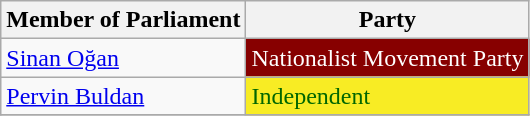<table class="wikitable">
<tr>
<th>Member of Parliament</th>
<th>Party</th>
</tr>
<tr>
<td><a href='#'>Sinan Oğan</a></td>
<td style="background:#870000; color:white">Nationalist Movement Party</td>
</tr>
<tr>
<td><a href='#'>Pervin Buldan</a></td>
<td style="background:#F8EC24; color:#006600">Independent</td>
</tr>
<tr>
</tr>
</table>
